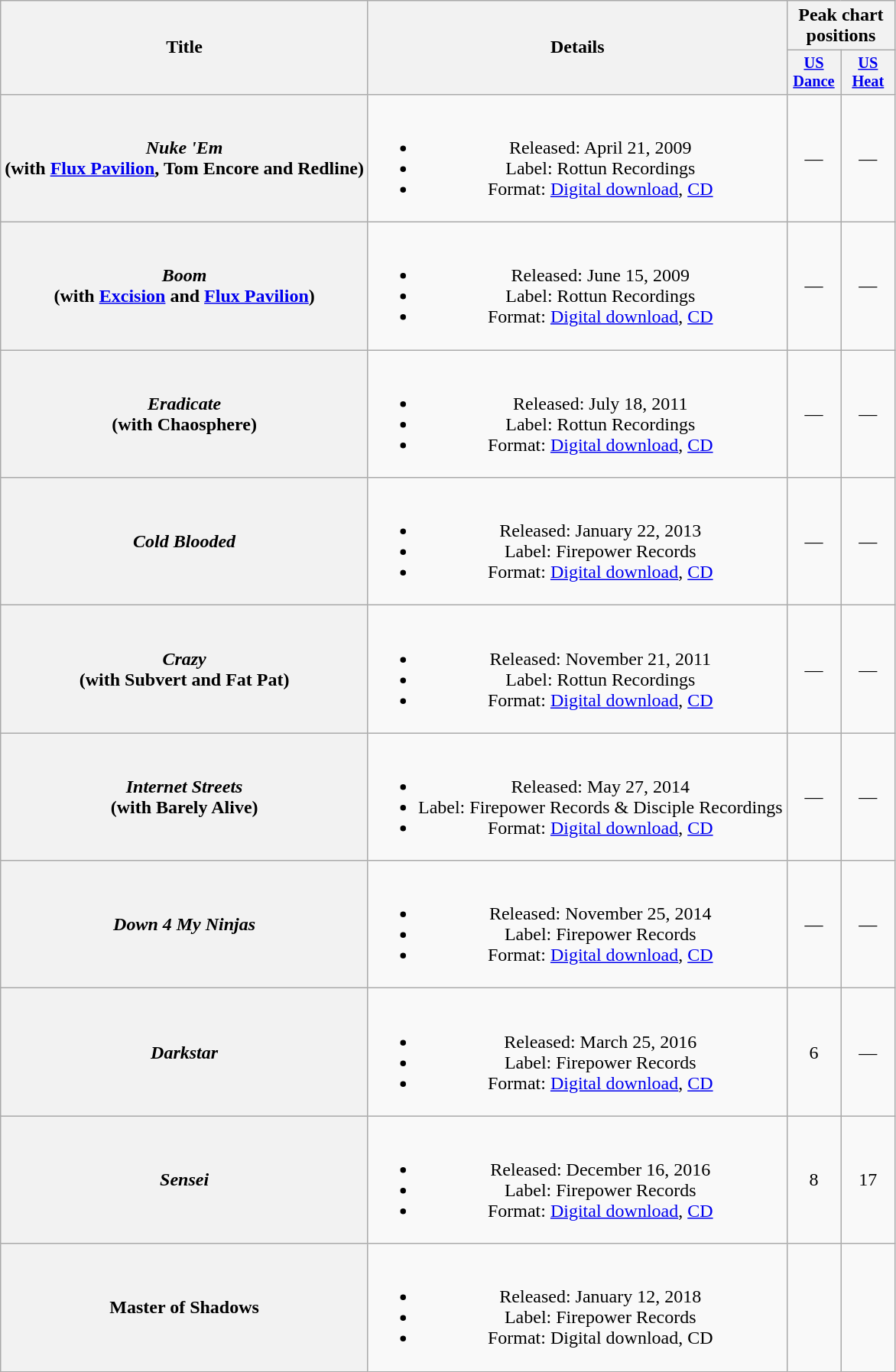<table class="wikitable plainrowheaders" style="text-align:center;">
<tr>
<th rowspan="2" scope="col">Title</th>
<th rowspan="2" scope="col">Details</th>
<th colspan="2">Peak chart positions</th>
</tr>
<tr>
<th scope="col" style="width:3em;font-size:85%;"><a href='#'>US</a><br><a href='#'>Dance</a><br></th>
<th scope="col" style="width:3em;font-size:85%;"><a href='#'>US</a><br><a href='#'>Heat</a><br></th>
</tr>
<tr>
<th scope="row"><em>Nuke 'Em</em><br><span>(with <a href='#'>Flux Pavilion</a>, Tom Encore and Redline)</span></th>
<td><br><ul><li>Released: April 21, 2009</li><li>Label: Rottun Recordings</li><li>Format: <a href='#'>Digital download</a>, <a href='#'>CD</a></li></ul></td>
<td>—</td>
<td>—</td>
</tr>
<tr>
<th scope="row"><em>Boom</em><br><span>(with <a href='#'>Excision</a> and <a href='#'>Flux Pavilion</a>)</span></th>
<td><br><ul><li>Released: June 15, 2009</li><li>Label: Rottun Recordings</li><li>Format: <a href='#'>Digital download</a>, <a href='#'>CD</a></li></ul></td>
<td>—</td>
<td>—</td>
</tr>
<tr>
<th scope="row"><em>Eradicate</em><br><span>(with Chaosphere)</span></th>
<td><br><ul><li>Released: July 18, 2011</li><li>Label: Rottun Recordings</li><li>Format: <a href='#'>Digital download</a>, <a href='#'>CD</a></li></ul></td>
<td>—</td>
<td>—</td>
</tr>
<tr>
<th scope="row"><em>Cold Blooded</em></th>
<td><br><ul><li>Released: January 22, 2013</li><li>Label: Firepower Records</li><li>Format: <a href='#'>Digital download</a>, <a href='#'>CD</a></li></ul></td>
<td>—</td>
<td>—</td>
</tr>
<tr>
<th scope="row"><em>Crazy</em><br><span>(with Subvert and Fat Pat)</span></th>
<td><br><ul><li>Released: November 21, 2011</li><li>Label: Rottun Recordings</li><li>Format: <a href='#'>Digital download</a>, <a href='#'>CD</a></li></ul></td>
<td>—</td>
<td>—</td>
</tr>
<tr>
<th scope="row"><em>Internet Streets</em><br><span>(with Barely Alive)</span></th>
<td><br><ul><li>Released: May 27, 2014</li><li>Label: Firepower Records & Disciple Recordings</li><li>Format: <a href='#'>Digital download</a>, <a href='#'>CD</a></li></ul></td>
<td>—</td>
<td>—</td>
</tr>
<tr>
<th scope="row"><em>Down 4 My Ninjas</em></th>
<td><br><ul><li>Released: November 25, 2014</li><li>Label: Firepower Records</li><li>Format: <a href='#'>Digital download</a>, <a href='#'>CD</a></li></ul></td>
<td>—</td>
<td>—</td>
</tr>
<tr>
<th scope="row"><em>Darkstar</em></th>
<td><br><ul><li>Released: March 25, 2016</li><li>Label: Firepower Records</li><li>Format: <a href='#'>Digital download</a>, <a href='#'>CD</a></li></ul></td>
<td>6</td>
<td>—</td>
</tr>
<tr>
<th scope="row"><em>Sensei</em></th>
<td><br><ul><li>Released: December 16, 2016</li><li>Label: Firepower Records</li><li>Format: <a href='#'>Digital download</a>, <a href='#'>CD</a></li></ul></td>
<td>8</td>
<td>17</td>
</tr>
<tr>
<th>Master of Shadows</th>
<td><br><ul><li>Released: January 12, 2018</li><li>Label: Firepower Records</li><li>Format: Digital download, CD</li></ul></td>
<td></td>
<td></td>
</tr>
</table>
